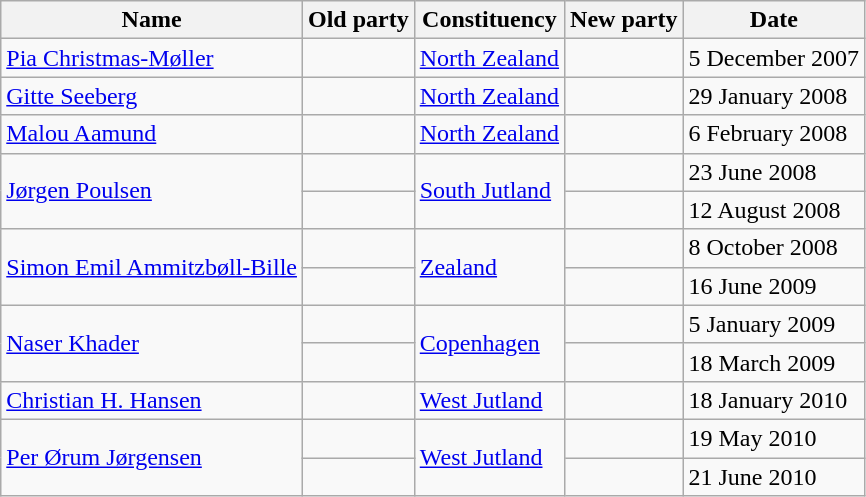<table class="wikitable sortable">
<tr>
<th>Name</th>
<th>Old party</th>
<th>Constituency</th>
<th>New party</th>
<th>Date</th>
</tr>
<tr>
<td><a href='#'>Pia Christmas-Møller</a></td>
<td data-sort-value="C" style="text-align: left;"></td>
<td><a href='#'>North Zealand</a></td>
<td data-sort-value="ZZZZ" style="text-align: left;"></td>
<td>5 December 2007</td>
</tr>
<tr>
<td><a href='#'>Gitte Seeberg</a></td>
<td data-sort-value="I" style="text-align: left;"></td>
<td><a href='#'>North Zealand</a></td>
<td data-sort-value="ZZZZ" style="text-align: left;"></td>
<td>29 January 2008</td>
</tr>
<tr>
<td><a href='#'>Malou Aamund</a></td>
<td data-sort-value="I" style="text-align: left;"></td>
<td><a href='#'>North Zealand</a></td>
<td data-sort-value="V" style="text-align: left;"></td>
<td>6 February 2008</td>
</tr>
<tr>
<td rowspan=2><a href='#'>Jørgen Poulsen</a></td>
<td data-sort-value="I" style="text-align: left;"></td>
<td rowspan=2><a href='#'>South Jutland</a></td>
<td data-sort-value="ZZZZ" style="text-align: left;"></td>
<td>23 June 2008</td>
</tr>
<tr>
<td data-sort-value="ZZZZ" style="text-align: left;"></td>
<td data-sort-value="B" style="text-align: left;"></td>
<td>12 August 2008</td>
</tr>
<tr>
<td rowspan=2><a href='#'>Simon Emil Ammitzbøll-Bille</a></td>
<td data-sort-value="B" style="text-align: left;"></td>
<td rowspan=2><a href='#'>Zealand</a></td>
<td data-sort-value="ZZZZ" style="text-align: left;"></td>
<td>8 October 2008</td>
</tr>
<tr>
<td data-sort-value="ZZZZ" style="text-align: left;"></td>
<td data-sort-value="I" style="text-align: left;"></td>
<td>16 June 2009</td>
</tr>
<tr>
<td rowspan=2><a href='#'>Naser Khader</a></td>
<td data-sort-value="I" style="text-align: left;"></td>
<td rowspan=2><a href='#'>Copenhagen</a></td>
<td data-sort-value="ZZZZ" style="text-align: left;"></td>
<td>5 January 2009</td>
</tr>
<tr>
<td data-sort-value="ZZZZ" style="text-align: left;"></td>
<td data-sort-value="C" style="text-align: left;"></td>
<td>18 March 2009</td>
</tr>
<tr>
<td><a href='#'>Christian H. Hansen</a></td>
<td data-sort-value="O" style="text-align: left;"></td>
<td><a href='#'>West Jutland</a></td>
<td data-sort-value="ZZZZ" style="text-align: left;"></td>
<td>18 January 2010</td>
</tr>
<tr>
<td rowspan=2><a href='#'>Per Ørum Jørgensen</a></td>
<td data-sort-value="C" style="text-align: left;"></td>
<td rowspan=2><a href='#'>West Jutland</a></td>
<td data-sort-value="ZZZZ" style="text-align: left;"></td>
<td>19 May 2010</td>
</tr>
<tr>
<td data-sort-value="ZZZZ" style="text-align: left;"></td>
<td data-sort-value="K" style="text-align: left;"></td>
<td>21 June 2010</td>
</tr>
</table>
